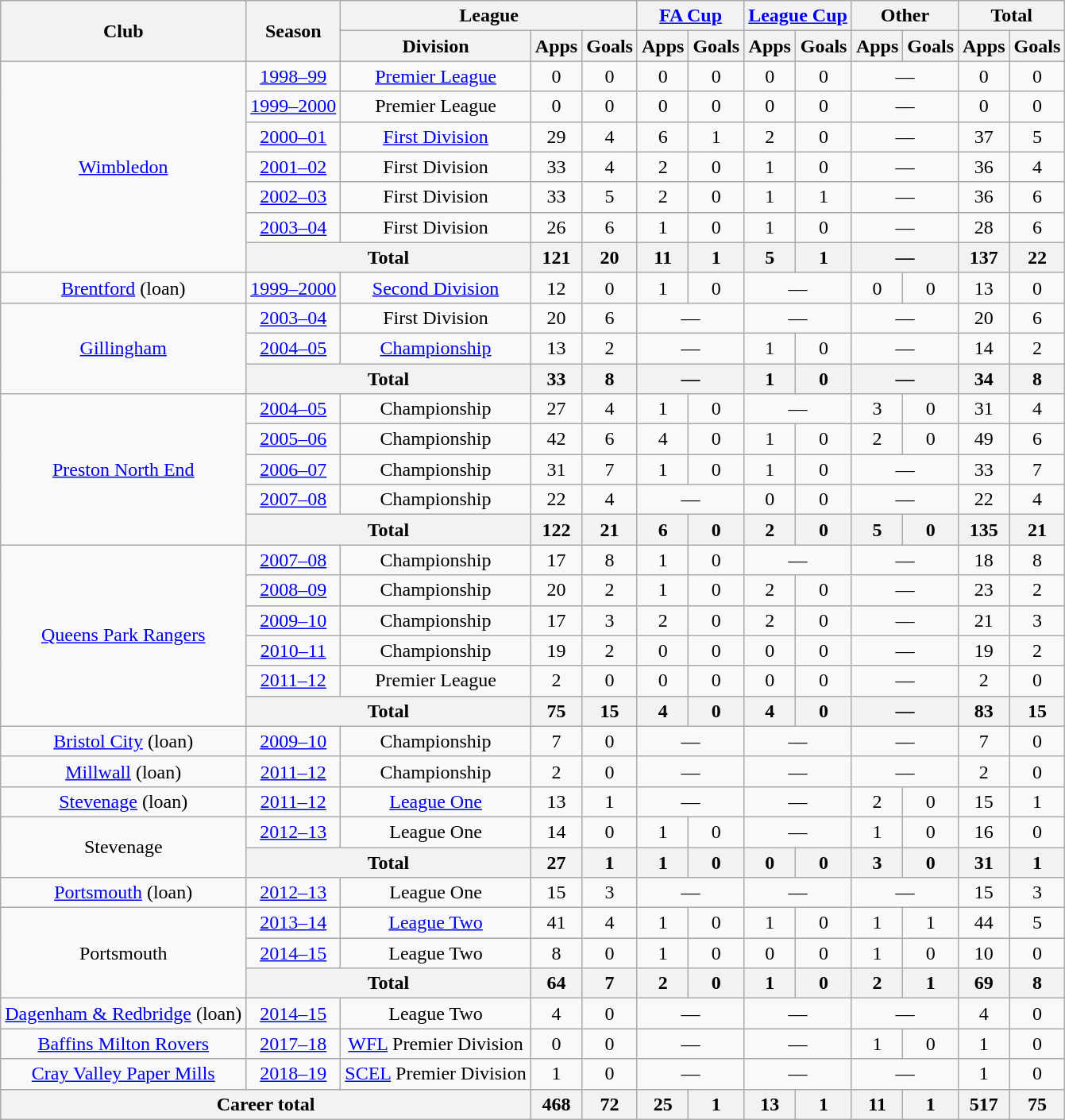<table class="wikitable" style="text-align: center;">
<tr>
<th rowspan="2">Club</th>
<th rowspan="2">Season</th>
<th colspan="3">League</th>
<th colspan="2"><a href='#'>FA Cup</a></th>
<th colspan="2"><a href='#'>League Cup</a></th>
<th colspan="2">Other</th>
<th colspan="2">Total</th>
</tr>
<tr>
<th>Division</th>
<th>Apps</th>
<th>Goals</th>
<th>Apps</th>
<th>Goals</th>
<th>Apps</th>
<th>Goals</th>
<th>Apps</th>
<th>Goals</th>
<th>Apps</th>
<th>Goals</th>
</tr>
<tr>
<td rowspan="7"><a href='#'>Wimbledon</a></td>
<td><a href='#'>1998–99</a></td>
<td><a href='#'>Premier League</a></td>
<td>0</td>
<td>0</td>
<td>0</td>
<td>0</td>
<td>0</td>
<td>0</td>
<td colspan="2">—</td>
<td>0</td>
<td>0</td>
</tr>
<tr>
<td><a href='#'>1999–2000</a></td>
<td>Premier League</td>
<td>0</td>
<td>0</td>
<td>0</td>
<td>0</td>
<td>0</td>
<td>0</td>
<td colspan="2">—</td>
<td>0</td>
<td>0</td>
</tr>
<tr>
<td><a href='#'>2000–01</a></td>
<td><a href='#'>First Division</a></td>
<td>29</td>
<td>4</td>
<td>6</td>
<td>1</td>
<td>2</td>
<td>0</td>
<td colspan="2">—</td>
<td>37</td>
<td>5</td>
</tr>
<tr>
<td><a href='#'>2001–02</a></td>
<td>First Division</td>
<td>33</td>
<td>4</td>
<td>2</td>
<td>0</td>
<td>1</td>
<td>0</td>
<td colspan="2">—</td>
<td>36</td>
<td>4</td>
</tr>
<tr>
<td><a href='#'>2002–03</a></td>
<td>First Division</td>
<td>33</td>
<td>5</td>
<td>2</td>
<td>0</td>
<td>1</td>
<td>1</td>
<td colspan="2">—</td>
<td>36</td>
<td>6</td>
</tr>
<tr>
<td><a href='#'>2003–04</a></td>
<td>First Division</td>
<td>26</td>
<td>6</td>
<td>1</td>
<td>0</td>
<td>1</td>
<td>0</td>
<td colspan="2">—</td>
<td>28</td>
<td>6</td>
</tr>
<tr>
<th colspan="2">Total</th>
<th>121</th>
<th>20</th>
<th>11</th>
<th>1</th>
<th>5</th>
<th>1</th>
<th colspan="2">—</th>
<th>137</th>
<th>22</th>
</tr>
<tr>
<td><a href='#'>Brentford</a> (loan)</td>
<td><a href='#'>1999–2000</a></td>
<td><a href='#'>Second Division</a></td>
<td>12</td>
<td>0</td>
<td>1</td>
<td>0</td>
<td colspan="2">—</td>
<td>0</td>
<td>0</td>
<td>13</td>
<td>0</td>
</tr>
<tr>
<td rowspan="3"><a href='#'>Gillingham</a></td>
<td><a href='#'>2003–04</a></td>
<td>First Division</td>
<td>20</td>
<td>6</td>
<td colspan="2">—</td>
<td colspan="2">—</td>
<td colspan="2">—</td>
<td>20</td>
<td>6</td>
</tr>
<tr>
<td><a href='#'>2004–05</a></td>
<td><a href='#'>Championship</a></td>
<td>13</td>
<td>2</td>
<td colspan="2">—</td>
<td>1</td>
<td>0</td>
<td colspan="2">—</td>
<td>14</td>
<td>2</td>
</tr>
<tr>
<th colspan="2">Total</th>
<th>33</th>
<th>8</th>
<th colspan="2">—</th>
<th>1</th>
<th>0</th>
<th colspan="2">—</th>
<th>34</th>
<th>8</th>
</tr>
<tr>
<td rowspan="5"><a href='#'>Preston North End</a></td>
<td><a href='#'>2004–05</a></td>
<td>Championship</td>
<td>27</td>
<td>4</td>
<td>1</td>
<td>0</td>
<td colspan="2">—</td>
<td>3</td>
<td>0</td>
<td>31</td>
<td>4</td>
</tr>
<tr>
<td><a href='#'>2005–06</a></td>
<td>Championship</td>
<td>42</td>
<td>6</td>
<td>4</td>
<td>0</td>
<td>1</td>
<td>0</td>
<td>2</td>
<td>0</td>
<td>49</td>
<td>6</td>
</tr>
<tr>
<td><a href='#'>2006–07</a></td>
<td>Championship</td>
<td>31</td>
<td>7</td>
<td>1</td>
<td>0</td>
<td>1</td>
<td>0</td>
<td colspan="2">—</td>
<td>33</td>
<td>7</td>
</tr>
<tr>
<td><a href='#'>2007–08</a></td>
<td>Championship</td>
<td>22</td>
<td>4</td>
<td colspan="2">—</td>
<td>0</td>
<td>0</td>
<td colspan="2">—</td>
<td>22</td>
<td>4</td>
</tr>
<tr>
<th colspan="2">Total</th>
<th>122</th>
<th>21</th>
<th>6</th>
<th>0</th>
<th>2</th>
<th>0</th>
<th>5</th>
<th>0</th>
<th>135</th>
<th>21</th>
</tr>
<tr>
<td rowspan="6"><a href='#'>Queens Park Rangers</a></td>
<td><a href='#'>2007–08</a></td>
<td>Championship</td>
<td>17</td>
<td>8</td>
<td>1</td>
<td>0</td>
<td colspan="2">—</td>
<td colspan="2">—</td>
<td>18</td>
<td>8</td>
</tr>
<tr>
<td><a href='#'>2008–09</a></td>
<td>Championship</td>
<td>20</td>
<td>2</td>
<td>1</td>
<td>0</td>
<td>2</td>
<td>0</td>
<td colspan="2">—</td>
<td>23</td>
<td>2</td>
</tr>
<tr>
<td><a href='#'>2009–10</a></td>
<td>Championship</td>
<td>17</td>
<td>3</td>
<td>2</td>
<td>0</td>
<td>2</td>
<td>0</td>
<td colspan="2">—</td>
<td>21</td>
<td>3</td>
</tr>
<tr>
<td><a href='#'>2010–11</a></td>
<td>Championship</td>
<td>19</td>
<td>2</td>
<td>0</td>
<td>0</td>
<td>0</td>
<td>0</td>
<td colspan="2">—</td>
<td>19</td>
<td>2</td>
</tr>
<tr>
<td><a href='#'>2011–12</a></td>
<td>Premier League</td>
<td>2</td>
<td>0</td>
<td>0</td>
<td>0</td>
<td>0</td>
<td>0</td>
<td colspan="2">—</td>
<td>2</td>
<td>0</td>
</tr>
<tr>
<th colspan="2">Total</th>
<th>75</th>
<th>15</th>
<th>4</th>
<th>0</th>
<th>4</th>
<th>0</th>
<th colspan="2">—</th>
<th>83</th>
<th>15</th>
</tr>
<tr>
<td><a href='#'>Bristol City</a> (loan)</td>
<td><a href='#'>2009–10</a></td>
<td>Championship</td>
<td>7</td>
<td>0</td>
<td colspan="2">—</td>
<td colspan="2">—</td>
<td colspan="2">—</td>
<td>7</td>
<td>0</td>
</tr>
<tr>
<td><a href='#'>Millwall</a> (loan)</td>
<td><a href='#'>2011–12</a></td>
<td>Championship</td>
<td>2</td>
<td>0</td>
<td colspan="2">—</td>
<td colspan="2">—</td>
<td colspan="2">—</td>
<td>2</td>
<td>0</td>
</tr>
<tr>
<td><a href='#'>Stevenage</a> (loan)</td>
<td><a href='#'>2011–12</a></td>
<td><a href='#'>League One</a></td>
<td>13</td>
<td>1</td>
<td colspan="2">—</td>
<td colspan="2">—</td>
<td>2</td>
<td>0</td>
<td>15</td>
<td>1</td>
</tr>
<tr>
<td rowspan="2">Stevenage</td>
<td><a href='#'>2012–13</a></td>
<td>League One</td>
<td>14</td>
<td>0</td>
<td>1</td>
<td>0</td>
<td colspan="2">—</td>
<td>1</td>
<td>0</td>
<td>16</td>
<td>0</td>
</tr>
<tr>
<th colspan="2">Total</th>
<th>27</th>
<th>1</th>
<th>1</th>
<th>0</th>
<th>0</th>
<th>0</th>
<th>3</th>
<th>0</th>
<th>31</th>
<th>1</th>
</tr>
<tr>
<td><a href='#'>Portsmouth</a> (loan)</td>
<td><a href='#'>2012–13</a></td>
<td>League One</td>
<td>15</td>
<td>3</td>
<td colspan="2">—</td>
<td colspan="2">—</td>
<td colspan="2">—</td>
<td>15</td>
<td>3</td>
</tr>
<tr>
<td rowspan="3">Portsmouth</td>
<td><a href='#'>2013–14</a></td>
<td><a href='#'>League Two</a></td>
<td>41</td>
<td>4</td>
<td>1</td>
<td>0</td>
<td>1</td>
<td>0</td>
<td>1</td>
<td>1</td>
<td>44</td>
<td>5</td>
</tr>
<tr>
<td><a href='#'>2014–15</a></td>
<td>League Two</td>
<td>8</td>
<td>0</td>
<td>1</td>
<td>0</td>
<td>0</td>
<td>0</td>
<td>1</td>
<td>0</td>
<td>10</td>
<td>0</td>
</tr>
<tr>
<th colspan="2">Total</th>
<th>64</th>
<th>7</th>
<th>2</th>
<th>0</th>
<th>1</th>
<th>0</th>
<th>2</th>
<th>1</th>
<th>69</th>
<th>8</th>
</tr>
<tr>
<td><a href='#'>Dagenham & Redbridge</a> (loan)</td>
<td><a href='#'>2014–15</a></td>
<td>League Two</td>
<td>4</td>
<td>0</td>
<td colspan="2">—</td>
<td colspan="2">—</td>
<td colspan="2">—</td>
<td>4</td>
<td>0</td>
</tr>
<tr>
<td><a href='#'>Baffins Milton Rovers</a></td>
<td><a href='#'>2017–18</a></td>
<td><a href='#'>WFL</a> Premier Division</td>
<td>0</td>
<td>0</td>
<td colspan="2">—</td>
<td colspan="2">—</td>
<td>1</td>
<td>0</td>
<td>1</td>
<td>0</td>
</tr>
<tr>
<td><a href='#'>Cray Valley Paper Mills</a></td>
<td><a href='#'>2018–19</a></td>
<td><a href='#'>SCEL</a> Premier Division</td>
<td>1</td>
<td>0</td>
<td colspan="2">—</td>
<td colspan="2">—</td>
<td colspan="2">—</td>
<td>1</td>
<td>0</td>
</tr>
<tr>
<th colspan="3">Career total</th>
<th>468</th>
<th>72</th>
<th>25</th>
<th>1</th>
<th>13</th>
<th>1</th>
<th>11</th>
<th>1</th>
<th>517</th>
<th>75</th>
</tr>
</table>
